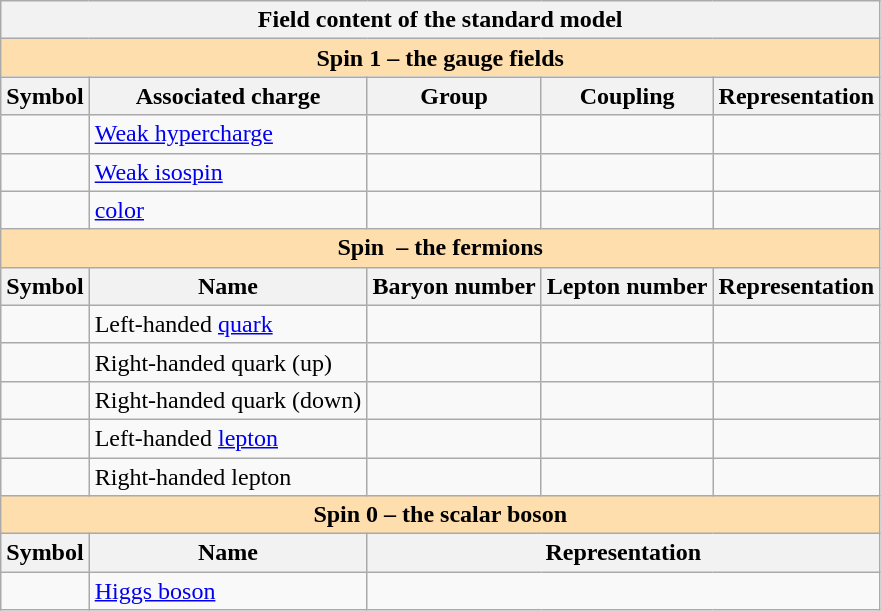<table class="wikitable collapsible collapsed">
<tr>
<th colspan="5">Field content of the standard model</th>
</tr>
<tr>
<th colspan="5" style="background:#ffdead">Spin 1 – the gauge fields</th>
</tr>
<tr>
<th>Symbol</th>
<th>Associated charge</th>
<th>Group</th>
<th>Coupling</th>
<th>Representation</th>
</tr>
<tr>
<td></td>
<td><a href='#'>Weak hypercharge</a></td>
<td></td>
<td></td>
<td></td>
</tr>
<tr>
<td></td>
<td><a href='#'>Weak isospin</a></td>
<td></td>
<td></td>
<td></td>
</tr>
<tr>
<td></td>
<td><a href='#'>color</a></td>
<td></td>
<td></td>
<td></td>
</tr>
<tr>
<th colspan="5" style="background:#ffdead">Spin  – the fermions</th>
</tr>
<tr>
<th>Symbol</th>
<th>Name</th>
<th>Baryon number</th>
<th>Lepton number</th>
<th>Representation</th>
</tr>
<tr>
<td></td>
<td>Left-handed <a href='#'>quark</a></td>
<td></td>
<td></td>
<td></td>
</tr>
<tr>
<td></td>
<td>Right-handed quark (up)</td>
<td></td>
<td></td>
<td></td>
</tr>
<tr>
<td></td>
<td>Right-handed quark (down)</td>
<td></td>
<td></td>
<td></td>
</tr>
<tr>
<td></td>
<td>Left-handed <a href='#'>lepton</a></td>
<td></td>
<td></td>
<td></td>
</tr>
<tr>
<td></td>
<td>Right-handed lepton</td>
<td></td>
<td></td>
<td></td>
</tr>
<tr>
<th colspan="5" style="background:#ffdead">Spin 0 – the scalar boson</th>
</tr>
<tr>
<th>Symbol</th>
<th>Name</th>
<th colspan="3">Representation</th>
</tr>
<tr>
<td></td>
<td><a href='#'>Higgs boson</a></td>
<td colspan="3"></td>
</tr>
</table>
